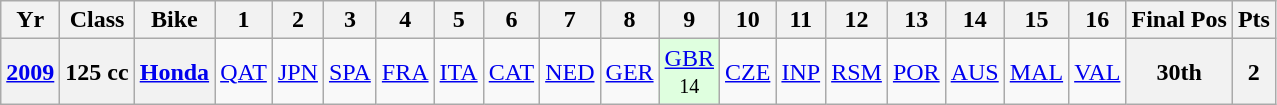<table class="wikitable" style="text-align:center">
<tr>
<th>Yr</th>
<th>Class</th>
<th>Bike</th>
<th>1</th>
<th>2</th>
<th>3</th>
<th>4</th>
<th>5</th>
<th>6</th>
<th>7</th>
<th>8</th>
<th>9</th>
<th>10</th>
<th>11</th>
<th>12</th>
<th>13</th>
<th>14</th>
<th>15</th>
<th>16</th>
<th>Final Pos</th>
<th>Pts</th>
</tr>
<tr>
<th align="left"><a href='#'>2009</a></th>
<th align="left">125 cc</th>
<th align="left"><a href='#'>Honda</a></th>
<td><a href='#'>QAT</a></td>
<td><a href='#'>JPN</a></td>
<td><a href='#'>SPA</a></td>
<td><a href='#'>FRA</a></td>
<td><a href='#'>ITA</a></td>
<td><a href='#'>CAT</a></td>
<td><a href='#'>NED</a></td>
<td><a href='#'>GER</a></td>
<td style="background:#dfffdf;"><a href='#'>GBR</a><br><small>14</small></td>
<td><a href='#'>CZE</a></td>
<td><a href='#'>INP</a></td>
<td><a href='#'>RSM</a></td>
<td><a href='#'>POR</a></td>
<td><a href='#'>AUS</a></td>
<td><a href='#'>MAL</a></td>
<td><a href='#'>VAL</a></td>
<th>30th</th>
<th>2</th>
</tr>
</table>
